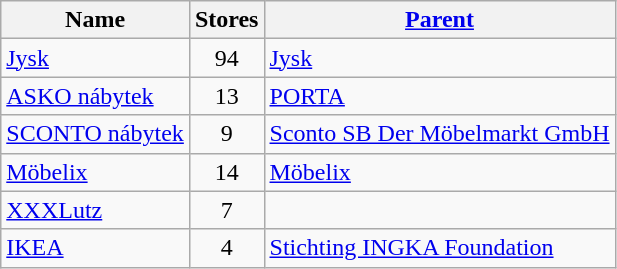<table class="wikitable sortable">
<tr>
<th>Name</th>
<th>Stores</th>
<th><a href='#'>Parent</a></th>
</tr>
<tr>
<td><a href='#'>Jysk</a></td>
<td align="center">94</td>
<td><a href='#'>Jysk</a></td>
</tr>
<tr>
<td><a href='#'>ASKO nábytek</a></td>
<td align="center">13</td>
<td><a href='#'>PORTA</a></td>
</tr>
<tr>
<td><a href='#'>SCONTO nábytek</a></td>
<td align="center">9</td>
<td><a href='#'>Sconto SB Der Möbelmarkt GmbH</a></td>
</tr>
<tr>
<td><a href='#'>Möbelix</a></td>
<td align="center">14</td>
<td><a href='#'>Möbelix</a></td>
</tr>
<tr>
<td><a href='#'>XXXLutz</a></td>
<td align="center">7</td>
<td><a href='#'></a></td>
</tr>
<tr>
<td><a href='#'>IKEA</a></td>
<td align="center">4</td>
<td><a href='#'>Stichting INGKA Foundation</a></td>
</tr>
</table>
